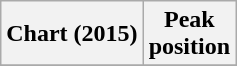<table class="wikitable plainrowheaders">
<tr>
<th scope="col">Chart (2015)</th>
<th scope="col">Peak<br>position</th>
</tr>
<tr>
</tr>
</table>
